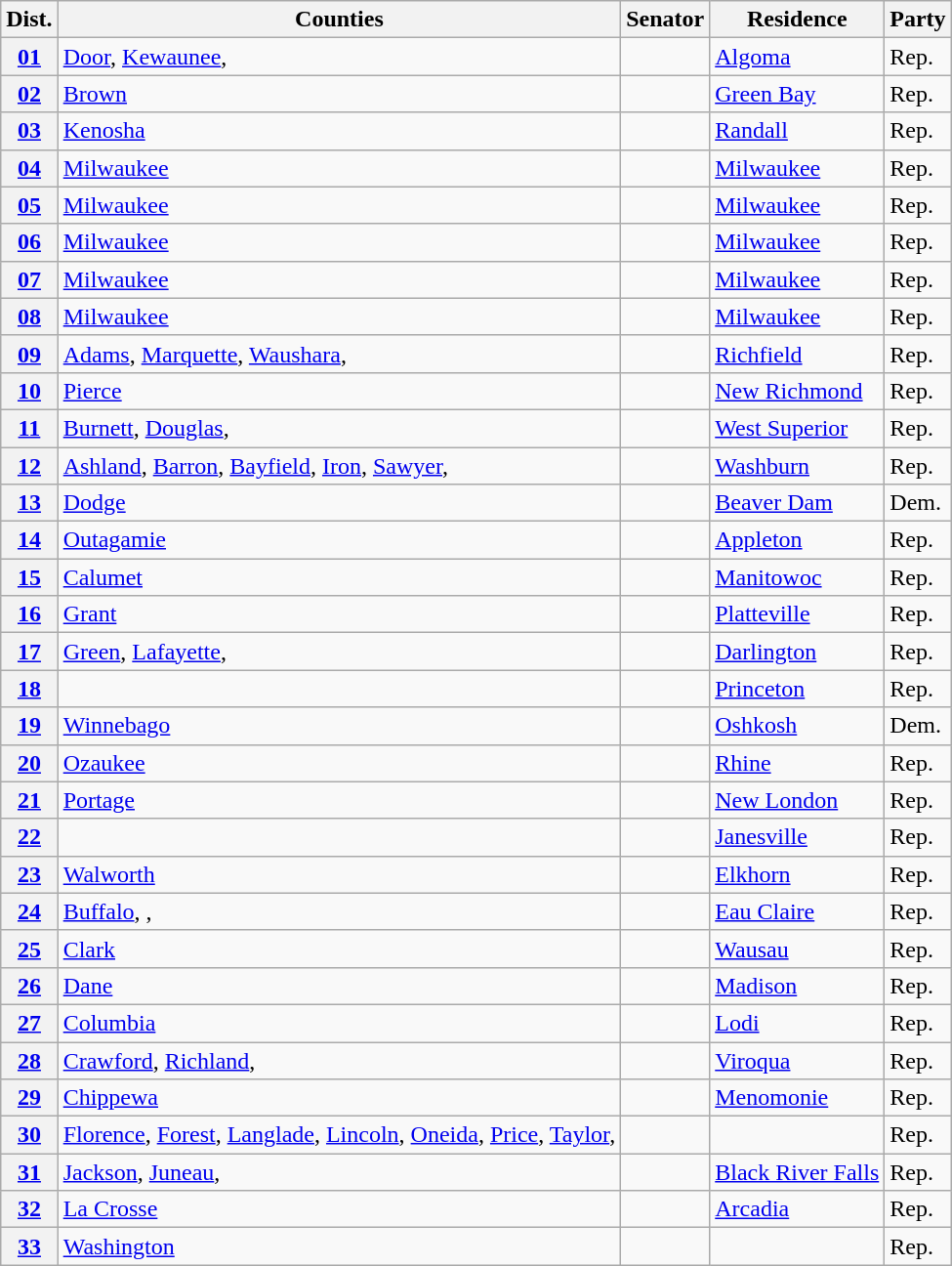<table class="wikitable sortable">
<tr>
<th>Dist.</th>
<th>Counties</th>
<th>Senator</th>
<th>Residence</th>
<th>Party</th>
</tr>
<tr>
<th><a href='#'>01</a></th>
<td><a href='#'>Door</a>, <a href='#'>Kewaunee</a>, </td>
<td></td>
<td><a href='#'>Algoma</a></td>
<td>Rep.</td>
</tr>
<tr>
<th><a href='#'>02</a></th>
<td><a href='#'>Brown</a> </td>
<td></td>
<td><a href='#'>Green Bay</a></td>
<td>Rep.</td>
</tr>
<tr>
<th><a href='#'>03</a></th>
<td><a href='#'>Kenosha</a> </td>
<td></td>
<td><a href='#'>Randall</a></td>
<td>Rep.</td>
</tr>
<tr>
<th><a href='#'>04</a></th>
<td><a href='#'>Milwaukee</a> </td>
<td></td>
<td><a href='#'>Milwaukee</a></td>
<td>Rep.</td>
</tr>
<tr>
<th><a href='#'>05</a></th>
<td><a href='#'>Milwaukee</a> </td>
<td></td>
<td><a href='#'>Milwaukee</a></td>
<td>Rep.</td>
</tr>
<tr>
<th><a href='#'>06</a></th>
<td><a href='#'>Milwaukee</a> </td>
<td></td>
<td><a href='#'>Milwaukee</a></td>
<td>Rep.</td>
</tr>
<tr>
<th><a href='#'>07</a></th>
<td><a href='#'>Milwaukee</a> </td>
<td></td>
<td><a href='#'>Milwaukee</a></td>
<td>Rep.</td>
</tr>
<tr>
<th><a href='#'>08</a></th>
<td><a href='#'>Milwaukee</a> </td>
<td></td>
<td><a href='#'>Milwaukee</a></td>
<td>Rep.</td>
</tr>
<tr>
<th><a href='#'>09</a></th>
<td><a href='#'>Adams</a>, <a href='#'>Marquette</a>, <a href='#'>Waushara</a>, </td>
<td> </td>
<td><a href='#'>Richfield</a></td>
<td>Rep.</td>
</tr>
<tr>
<th><a href='#'>10</a></th>
<td><a href='#'>Pierce</a> </td>
<td></td>
<td><a href='#'>New Richmond</a></td>
<td>Rep.</td>
</tr>
<tr>
<th><a href='#'>11</a></th>
<td><a href='#'>Burnett</a>, <a href='#'>Douglas</a>, </td>
<td></td>
<td><a href='#'>West Superior</a></td>
<td>Rep.</td>
</tr>
<tr>
<th><a href='#'>12</a></th>
<td><a href='#'>Ashland</a>, <a href='#'>Barron</a>, <a href='#'>Bayfield</a>, <a href='#'>Iron</a>, <a href='#'>Sawyer</a>, </td>
<td></td>
<td><a href='#'>Washburn</a></td>
<td>Rep.</td>
</tr>
<tr>
<th><a href='#'>13</a></th>
<td><a href='#'>Dodge</a></td>
<td></td>
<td><a href='#'>Beaver Dam</a></td>
<td>Dem.</td>
</tr>
<tr>
<th><a href='#'>14</a></th>
<td><a href='#'>Outagamie</a> </td>
<td></td>
<td><a href='#'>Appleton</a></td>
<td>Rep.</td>
</tr>
<tr>
<th><a href='#'>15</a></th>
<td><a href='#'>Calumet</a> </td>
<td></td>
<td><a href='#'>Manitowoc</a></td>
<td>Rep.</td>
</tr>
<tr>
<th><a href='#'>16</a></th>
<td><a href='#'>Grant</a> </td>
<td></td>
<td><a href='#'>Platteville</a></td>
<td>Rep.</td>
</tr>
<tr>
<th><a href='#'>17</a></th>
<td><a href='#'>Green</a>, <a href='#'>Lafayette</a>, </td>
<td></td>
<td><a href='#'>Darlington</a></td>
<td>Rep.</td>
</tr>
<tr>
<th><a href='#'>18</a></th>
<td> </td>
<td></td>
<td><a href='#'>Princeton</a></td>
<td>Rep.</td>
</tr>
<tr>
<th><a href='#'>19</a></th>
<td><a href='#'>Winnebago</a></td>
<td></td>
<td><a href='#'>Oshkosh</a></td>
<td>Dem.</td>
</tr>
<tr>
<th><a href='#'>20</a></th>
<td><a href='#'>Ozaukee</a> </td>
<td></td>
<td><a href='#'>Rhine</a></td>
<td>Rep.</td>
</tr>
<tr>
<th><a href='#'>21</a></th>
<td><a href='#'>Portage</a> </td>
<td></td>
<td><a href='#'>New London</a></td>
<td>Rep.</td>
</tr>
<tr>
<th><a href='#'>22</a></th>
<td> </td>
<td></td>
<td><a href='#'>Janesville</a></td>
<td>Rep.</td>
</tr>
<tr>
<th><a href='#'>23</a></th>
<td><a href='#'>Walworth</a> </td>
<td></td>
<td><a href='#'>Elkhorn</a></td>
<td>Rep.</td>
</tr>
<tr>
<th><a href='#'>24</a></th>
<td><a href='#'>Buffalo</a>, , </td>
<td></td>
<td><a href='#'>Eau Claire</a></td>
<td>Rep.</td>
</tr>
<tr>
<th><a href='#'>25</a></th>
<td><a href='#'>Clark</a> </td>
<td></td>
<td><a href='#'>Wausau</a></td>
<td>Rep.</td>
</tr>
<tr>
<th><a href='#'>26</a></th>
<td><a href='#'>Dane</a></td>
<td></td>
<td><a href='#'>Madison</a></td>
<td>Rep.</td>
</tr>
<tr>
<th><a href='#'>27</a></th>
<td><a href='#'>Columbia</a> </td>
<td></td>
<td><a href='#'>Lodi</a></td>
<td>Rep.</td>
</tr>
<tr>
<th><a href='#'>28</a></th>
<td><a href='#'>Crawford</a>, <a href='#'>Richland</a>, </td>
<td></td>
<td><a href='#'>Viroqua</a></td>
<td>Rep.</td>
</tr>
<tr>
<th><a href='#'>29</a></th>
<td><a href='#'>Chippewa</a> </td>
<td></td>
<td><a href='#'>Menomonie</a></td>
<td>Rep.</td>
</tr>
<tr>
<th><a href='#'>30</a></th>
<td><a href='#'>Florence</a>, <a href='#'>Forest</a>, <a href='#'>Langlade</a>, <a href='#'>Lincoln</a>, <a href='#'>Oneida</a>, <a href='#'>Price</a>, <a href='#'>Taylor</a>, </td>
<td></td>
<td></td>
<td>Rep.</td>
</tr>
<tr>
<th><a href='#'>31</a></th>
<td><a href='#'>Jackson</a>, <a href='#'>Juneau</a>, </td>
<td></td>
<td><a href='#'>Black River Falls</a></td>
<td>Rep.</td>
</tr>
<tr>
<th><a href='#'>32</a></th>
<td><a href='#'>La Crosse</a> </td>
<td></td>
<td><a href='#'>Arcadia</a></td>
<td>Rep.</td>
</tr>
<tr>
<th><a href='#'>33</a></th>
<td><a href='#'>Washington</a> </td>
<td></td>
<td></td>
<td>Rep.</td>
</tr>
</table>
